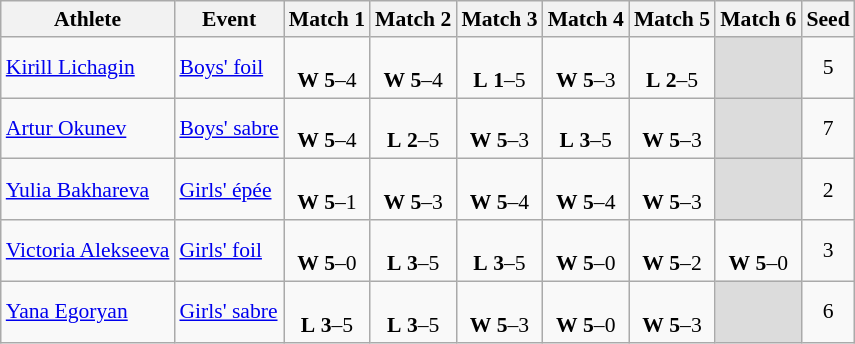<table class="wikitable" border="1" style="font-size:90%">
<tr>
<th>Athlete</th>
<th>Event</th>
<th>Match 1</th>
<th>Match 2</th>
<th>Match 3</th>
<th>Match 4</th>
<th>Match 5</th>
<th>Match 6</th>
<th>Seed</th>
</tr>
<tr>
<td><a href='#'>Kirill Lichagin</a></td>
<td><a href='#'>Boys' foil</a></td>
<td align=center><br> <strong>W</strong> <strong>5</strong>–4</td>
<td align=center><br> <strong>W</strong> <strong>5</strong>–4</td>
<td align=center><br> <strong>L</strong> <strong>1</strong>–5</td>
<td align=center><br> <strong>W</strong> <strong>5</strong>–3</td>
<td align=center><br> <strong>L</strong> <strong>2</strong>–5</td>
<td bgcolor=#DCDCDC></td>
<td align=center>5</td>
</tr>
<tr>
<td><a href='#'>Artur Okunev</a></td>
<td><a href='#'>Boys' sabre</a></td>
<td align=center><br> <strong>W</strong> <strong>5</strong>–4</td>
<td align=center><br> <strong>L</strong> <strong>2</strong>–5</td>
<td align=center><br> <strong>W</strong> <strong>5</strong>–3</td>
<td align=center><br> <strong>L</strong> <strong>3</strong>–5</td>
<td align=center><br> <strong>W</strong> <strong>5</strong>–3</td>
<td bgcolor=#DCDCDC></td>
<td align=center>7</td>
</tr>
<tr>
<td><a href='#'>Yulia Bakhareva</a></td>
<td><a href='#'>Girls' épée</a></td>
<td align=center><br> <strong>W</strong> <strong>5</strong>–1</td>
<td align=center><br> <strong>W</strong> <strong>5</strong>–3</td>
<td align=center><br> <strong>W</strong> <strong>5</strong>–4</td>
<td align=center><br> <strong>W</strong> <strong>5</strong>–4</td>
<td align=center><br> <strong>W</strong> <strong>5</strong>–3</td>
<td bgcolor=#DCDCDC></td>
<td align=center>2</td>
</tr>
<tr>
<td><a href='#'>Victoria Alekseeva</a></td>
<td><a href='#'>Girls' foil</a></td>
<td align=center><br> <strong>W</strong> <strong>5</strong>–0</td>
<td align=center><br> <strong>L</strong> <strong>3</strong>–5</td>
<td align=center><br> <strong>L</strong> <strong>3</strong>–5</td>
<td align=center><br> <strong>W</strong> <strong>5</strong>–0</td>
<td align=center><br> <strong>W</strong> <strong>5</strong>–2</td>
<td align=center><br> <strong>W</strong> <strong>5</strong>–0</td>
<td align=center>3</td>
</tr>
<tr>
<td><a href='#'>Yana Egoryan</a></td>
<td><a href='#'>Girls' sabre</a></td>
<td align=center><br> <strong>L</strong> <strong>3</strong>–5</td>
<td align=center><br> <strong>L</strong> <strong>3</strong>–5</td>
<td align=center><br> <strong>W</strong> <strong>5</strong>–3</td>
<td align=center><br> <strong>W</strong> <strong>5</strong>–0</td>
<td align=center><br> <strong>W</strong> <strong>5</strong>–3</td>
<td bgcolor=#DCDCDC></td>
<td align=center>6</td>
</tr>
</table>
